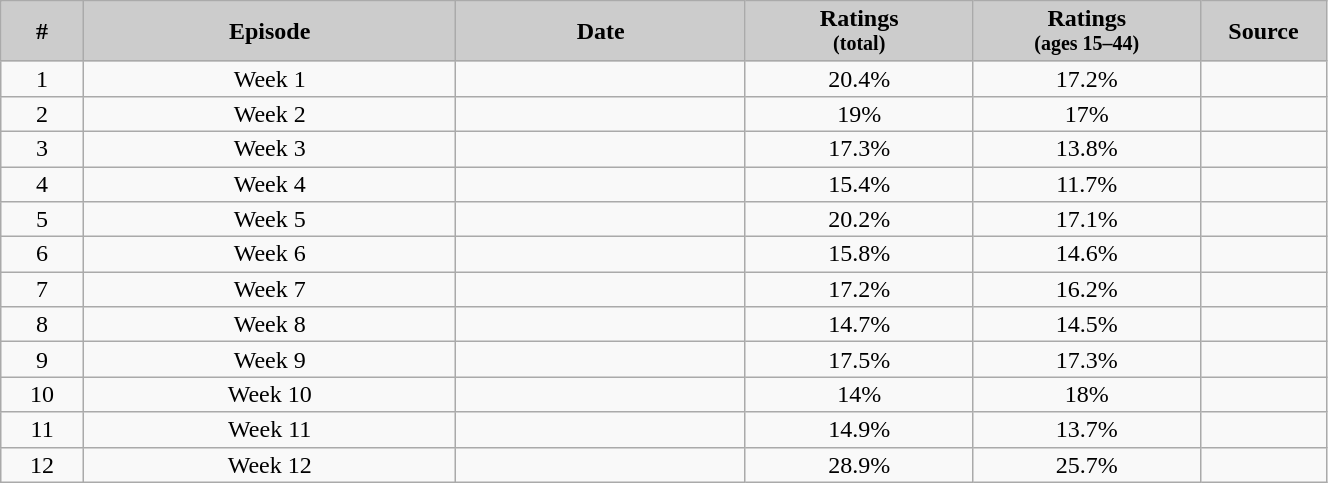<table class="wikitable" style="text-align:center; background:#f9f9f9; line-height:16px;" width="70%">
<tr>
<th style="background:#ccc; color:#yyy;" width="4%">#</th>
<th style="background:#ccc; color:#yyy;" width="18%">Episode</th>
<th style="background:#ccc; color:#yyy;" width="14%">Date</th>
<th style="background:#ccc; color:#yyy;" width="11%">Ratings<br><small>(total)</small></th>
<th style="background:#ccc; color:#yyy;" width="11%">Ratings<br><small>(ages 15–44)</small></th>
<th style="background:#ccc; color:#yyy;" width="6%">Source</th>
</tr>
<tr>
<td>1</td>
<td>Week 1</td>
<td></td>
<td>20.4%</td>
<td>17.2%</td>
<td></td>
</tr>
<tr>
<td>2</td>
<td>Week 2</td>
<td></td>
<td>19%</td>
<td>17%</td>
<td></td>
</tr>
<tr>
<td>3</td>
<td>Week 3</td>
<td></td>
<td>17.3%</td>
<td>13.8%</td>
<td></td>
</tr>
<tr>
<td>4</td>
<td>Week 4</td>
<td></td>
<td>15.4%</td>
<td>11.7%</td>
<td></td>
</tr>
<tr>
<td>5</td>
<td>Week 5</td>
<td></td>
<td>20.2%</td>
<td>17.1%</td>
<td></td>
</tr>
<tr>
<td>6</td>
<td>Week 6</td>
<td></td>
<td>15.8%</td>
<td>14.6%</td>
<td></td>
</tr>
<tr>
<td>7</td>
<td>Week 7</td>
<td></td>
<td>17.2%</td>
<td>16.2%</td>
<td></td>
</tr>
<tr>
<td>8</td>
<td>Week 8</td>
<td></td>
<td>14.7%</td>
<td>14.5%</td>
<td></td>
</tr>
<tr>
<td>9</td>
<td>Week 9</td>
<td></td>
<td>17.5%</td>
<td>17.3%</td>
<td></td>
</tr>
<tr>
<td>10</td>
<td>Week 10</td>
<td></td>
<td>14%</td>
<td>18%</td>
<td></td>
</tr>
<tr>
<td>11</td>
<td>Week 11</td>
<td></td>
<td>14.9%</td>
<td>13.7%</td>
<td></td>
</tr>
<tr>
<td>12</td>
<td>Week 12</td>
<td></td>
<td>28.9%</td>
<td>25.7%</td>
<td></td>
</tr>
</table>
